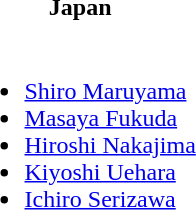<table>
<tr>
<th>Japan</th>
</tr>
<tr>
<td><br><ul><li><a href='#'>Shiro Maruyama</a></li><li><a href='#'>Masaya Fukuda</a></li><li><a href='#'>Hiroshi Nakajima</a></li><li><a href='#'>Kiyoshi Uehara</a></li><li><a href='#'>Ichiro Serizawa</a></li></ul></td>
</tr>
</table>
